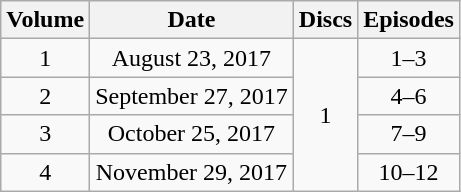<table class="wikitable" style="text-align:center;">
<tr>
<th>Volume</th>
<th>Date</th>
<th>Discs</th>
<th>Episodes</th>
</tr>
<tr>
<td>1</td>
<td>August 23, 2017</td>
<td rowspan="8">1</td>
<td>1–3</td>
</tr>
<tr>
<td>2</td>
<td>September 27, 2017</td>
<td>4–6</td>
</tr>
<tr>
<td>3</td>
<td>October 25, 2017</td>
<td>7–9</td>
</tr>
<tr>
<td>4</td>
<td>November 29, 2017</td>
<td>10–12</td>
</tr>
</table>
